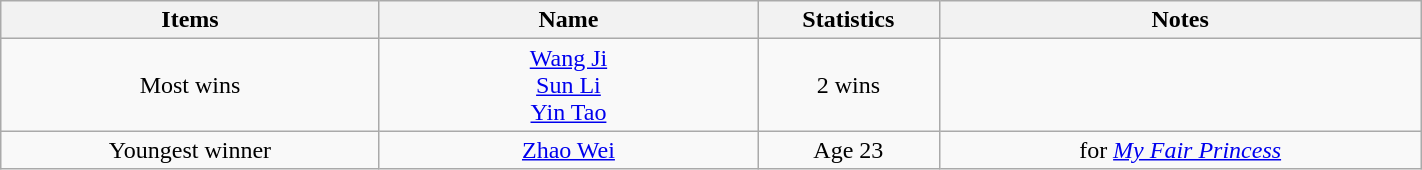<table class="wikitable" style="text-align: center" width="75%">
<tr>
<th width=175><strong>Items</strong></th>
<th width=175><strong>Name</strong></th>
<th width= 80><strong>Statistics</strong></th>
<th width=225><strong>Notes</strong></th>
</tr>
<tr>
<td>Most wins</td>
<td><a href='#'>Wang Ji</a><br> <a href='#'>Sun Li</a><br> <a href='#'>Yin Tao</a></td>
<td>2 wins</td>
<td></td>
</tr>
<tr>
<td>Youngest winner</td>
<td><a href='#'>Zhao Wei</a></td>
<td>Age 23</td>
<td>for <em><a href='#'>My Fair Princess</a></em></td>
</tr>
</table>
